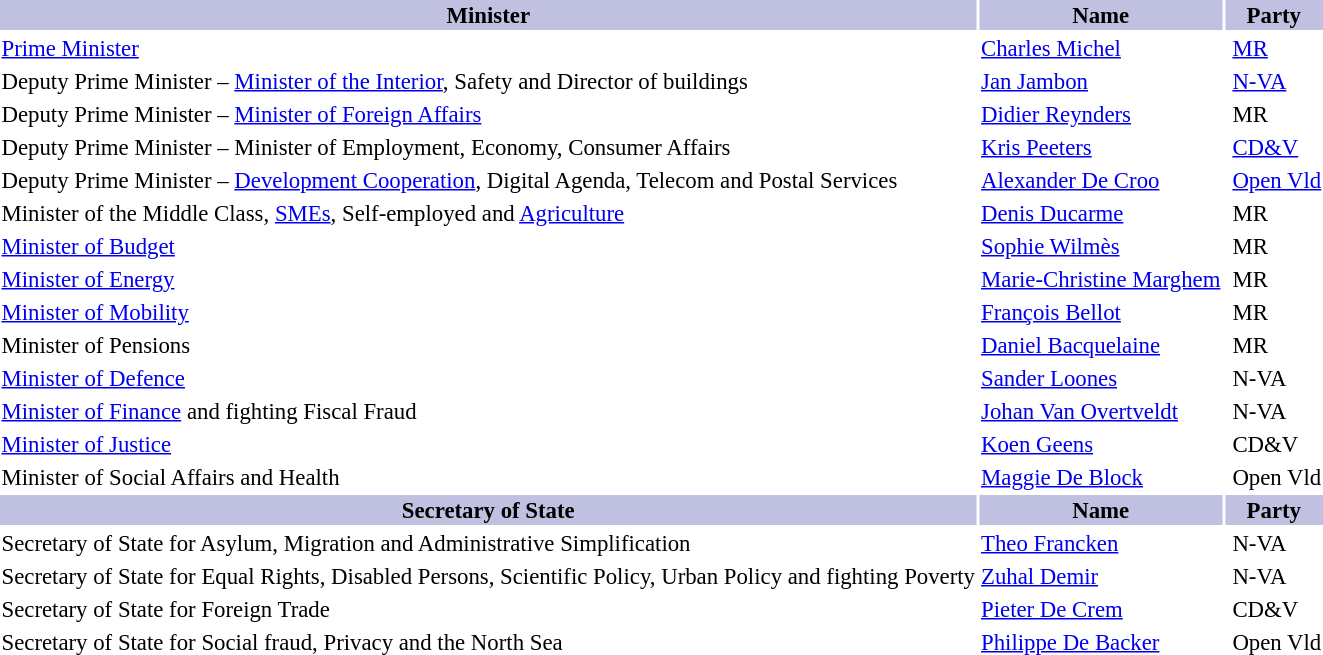<table class="toccolours" style="margin-bottom: 1em; font-size: 95%;">
<tr style="background-color:#C0C0E0;">
<th>Minister</th>
<th>Name</th>
<th colspan="2">Party</th>
</tr>
<tr>
<td><a href='#'>Prime Minister</a></td>
<td><a href='#'>Charles Michel</a></td>
<td></td>
<td><a href='#'>MR</a></td>
</tr>
<tr>
<td>Deputy Prime Minister – <a href='#'>Minister of the Interior</a>, Safety and Director of buildings</td>
<td><a href='#'>Jan Jambon</a></td>
<td></td>
<td><a href='#'>N-VA</a></td>
</tr>
<tr>
<td>Deputy Prime Minister – <a href='#'>Minister of Foreign Affairs</a></td>
<td><a href='#'>Didier Reynders</a></td>
<td></td>
<td>MR</td>
</tr>
<tr>
<td>Deputy Prime Minister – Minister of Employment, Economy, Consumer Affairs</td>
<td><a href='#'>Kris Peeters</a></td>
<td></td>
<td><a href='#'>CD&V</a></td>
</tr>
<tr>
<td>Deputy Prime Minister – <a href='#'>Development Cooperation</a>, Digital Agenda, Telecom and Postal Services</td>
<td><a href='#'>Alexander De Croo</a></td>
<td></td>
<td><a href='#'>Open Vld</a></td>
</tr>
<tr>
<td>Minister of the Middle Class, <a href='#'>SMEs</a>, Self-employed and <a href='#'>Agriculture</a></td>
<td><a href='#'>Denis Ducarme</a></td>
<td></td>
<td>MR</td>
</tr>
<tr>
<td><a href='#'>Minister of Budget</a></td>
<td><a href='#'>Sophie Wilmès</a></td>
<td></td>
<td>MR</td>
</tr>
<tr>
<td><a href='#'>Minister of Energy</a></td>
<td><a href='#'>Marie-Christine Marghem</a></td>
<td></td>
<td>MR</td>
</tr>
<tr>
<td><a href='#'>Minister of Mobility</a></td>
<td><a href='#'>François Bellot</a></td>
<td></td>
<td>MR</td>
</tr>
<tr>
<td>Minister of Pensions</td>
<td><a href='#'>Daniel Bacquelaine</a></td>
<td></td>
<td>MR</td>
</tr>
<tr>
<td><a href='#'>Minister of Defence</a></td>
<td><a href='#'>Sander Loones</a></td>
<td></td>
<td>N-VA</td>
</tr>
<tr>
<td><a href='#'>Minister of Finance</a> and fighting Fiscal Fraud</td>
<td><a href='#'>Johan Van Overtveldt</a></td>
<td></td>
<td>N-VA</td>
</tr>
<tr>
<td><a href='#'>Minister of Justice</a></td>
<td><a href='#'>Koen Geens</a></td>
<td></td>
<td>CD&V</td>
</tr>
<tr>
<td>Minister of Social Affairs and Health</td>
<td><a href='#'>Maggie De Block</a></td>
<td></td>
<td>Open Vld</td>
</tr>
<tr style="background-color:#C0C0E0;">
<th>Secretary of State</th>
<th>Name</th>
<th colspan="2">Party</th>
</tr>
<tr>
<td>Secretary of State for Asylum, Migration and Administrative Simplification</td>
<td><a href='#'>Theo Francken</a></td>
<td></td>
<td>N-VA</td>
</tr>
<tr>
<td>Secretary of State for Equal Rights, Disabled Persons, Scientific Policy, Urban Policy and fighting Poverty</td>
<td><a href='#'>Zuhal Demir</a></td>
<td></td>
<td>N-VA</td>
</tr>
<tr>
<td>Secretary of State for Foreign Trade</td>
<td><a href='#'>Pieter De Crem</a></td>
<td></td>
<td>CD&V</td>
</tr>
<tr>
<td>Secretary of State for Social fraud, Privacy and the North Sea</td>
<td><a href='#'>Philippe De Backer</a></td>
<td></td>
<td>Open Vld</td>
</tr>
</table>
